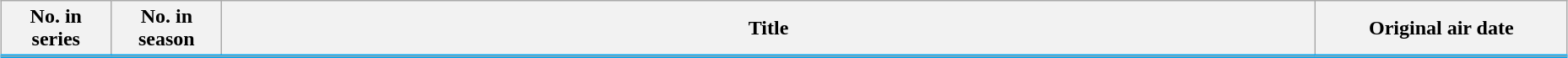<table class="wikitable" style="width:98%; margin:auto; background:#FFF;">
<tr style="border-bottom: 3px solid #00A7F4;">
<th style="width:5em;">No. in<br>series</th>
<th style="width:5em;">No. in<br>season</th>
<th style="text-align:center;">Title</th>
<th style="width:12em;">Original air date</th>
</tr>
<tr>
</tr>
</table>
